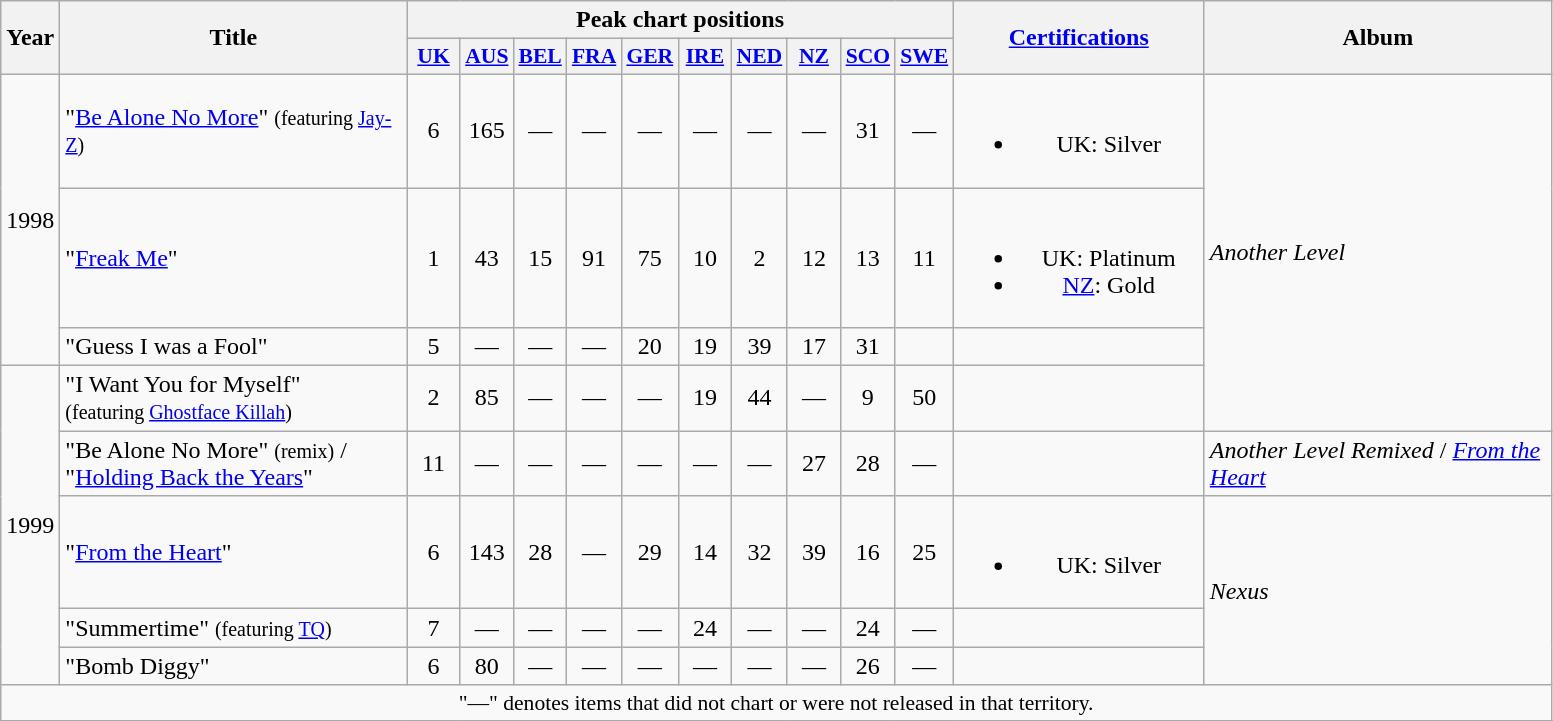<table class="wikitable" style="text-align:center;">
<tr>
<th rowspan="2" style="width:2em;">Year</th>
<th rowspan="2" style="width:14em;">Title</th>
<th colspan="10">Peak chart positions</th>
<th rowspan="2" style="width:10em;"><a href='#'>Certifications</a></th>
<th rowspan="2" style="width:14em;">Album</th>
</tr>
<tr>
<th style="width:2em;font-size:90%;"><a href='#'>UK</a><br></th>
<th style="width:2em;font-size:90%;"><a href='#'>AUS</a><br></th>
<th style="width:2em;font-size:90%;"><a href='#'>BEL</a><br></th>
<th style="width:2em;font-size:90%;"><a href='#'>FRA</a><br></th>
<th style="width:2em;font-size:90%;"><a href='#'>GER</a><br></th>
<th style="width:2em;font-size:90%;"><a href='#'>IRE</a><br></th>
<th style="width:2em;font-size:90%;"><a href='#'>NED</a><br></th>
<th style="width:2em;font-size:90%;"><a href='#'>NZ</a><br></th>
<th style="width:2em;font-size:90%;"><a href='#'>SCO</a><br></th>
<th style="width:2em;font-size:90%;"><a href='#'>SWE</a><br></th>
</tr>
<tr>
<td rowspan="3">1998</td>
<td style="text-align:left;">"<a href='#'>Be Alone No More</a>" <small>(featuring <a href='#'>Jay-Z</a>)</small></td>
<td>6</td>
<td>165</td>
<td>—</td>
<td>—</td>
<td>—</td>
<td>—</td>
<td>—</td>
<td>—</td>
<td>31</td>
<td>—</td>
<td><br><ul><li>UK: Silver</li></ul></td>
<td style="text-align:left;" rowspan="4"><em>Another Level</em></td>
</tr>
<tr>
<td style="text-align:left;">"<a href='#'>Freak Me</a>"</td>
<td>1</td>
<td>43</td>
<td>15</td>
<td>91</td>
<td>75</td>
<td>10</td>
<td>2</td>
<td>12</td>
<td>13</td>
<td>11</td>
<td><br><ul><li>UK: Platinum</li><li><a href='#'>NZ</a>: Gold</li></ul></td>
</tr>
<tr>
<td style="text-align:left;">"Guess I was a Fool"</td>
<td>5</td>
<td>—</td>
<td>—</td>
<td>—</td>
<td>20</td>
<td>19</td>
<td>39</td>
<td>17</td>
<td>31</td>
<td></td>
</tr>
<tr>
<td rowspan="5">1999</td>
<td style="text-align:left;">"I Want You for Myself"<br><small>(featuring <a href='#'>Ghostface Killah</a>)</small></td>
<td>2</td>
<td>85</td>
<td>—</td>
<td>—</td>
<td>—</td>
<td>19</td>
<td>44</td>
<td>—</td>
<td>9</td>
<td>50</td>
<td></td>
</tr>
<tr>
<td style="text-align:left;">"Be Alone No More" <small>(remix)</small> / "<a href='#'>Holding Back the Years</a>"</td>
<td>11</td>
<td>—</td>
<td>—</td>
<td>—</td>
<td>—</td>
<td>—</td>
<td>—</td>
<td>27</td>
<td>28</td>
<td>—</td>
<td></td>
<td style="text-align:left;"><em>Another Level Remixed</em> / <em><a href='#'>From the Heart</a></em></td>
</tr>
<tr>
<td style="text-align:left;">"<a href='#'>From the Heart</a>"</td>
<td>6</td>
<td>143</td>
<td>28</td>
<td>—</td>
<td>29</td>
<td>14</td>
<td>32</td>
<td>39</td>
<td>16</td>
<td>25</td>
<td><br><ul><li>UK: Silver</li></ul></td>
<td style="text-align:left;" rowspan="3"><em>Nexus</em></td>
</tr>
<tr>
<td style="text-align:left;">"Summertime" <small>(featuring <a href='#'>TQ</a>)</small></td>
<td>7</td>
<td>—</td>
<td>—</td>
<td>—</td>
<td>—</td>
<td>24</td>
<td>—</td>
<td>—</td>
<td>24</td>
<td>—</td>
<td></td>
</tr>
<tr>
<td style="text-align:left;">"Bomb Diggy"</td>
<td>6</td>
<td>80</td>
<td>—</td>
<td>—</td>
<td>—</td>
<td>—</td>
<td>—</td>
<td>—</td>
<td>26</td>
<td>—</td>
<td></td>
</tr>
<tr>
<td align="center" colspan="15" style="font-size:90%">"—" denotes items that did not chart or were not released in that territory.</td>
</tr>
<tr>
</tr>
</table>
